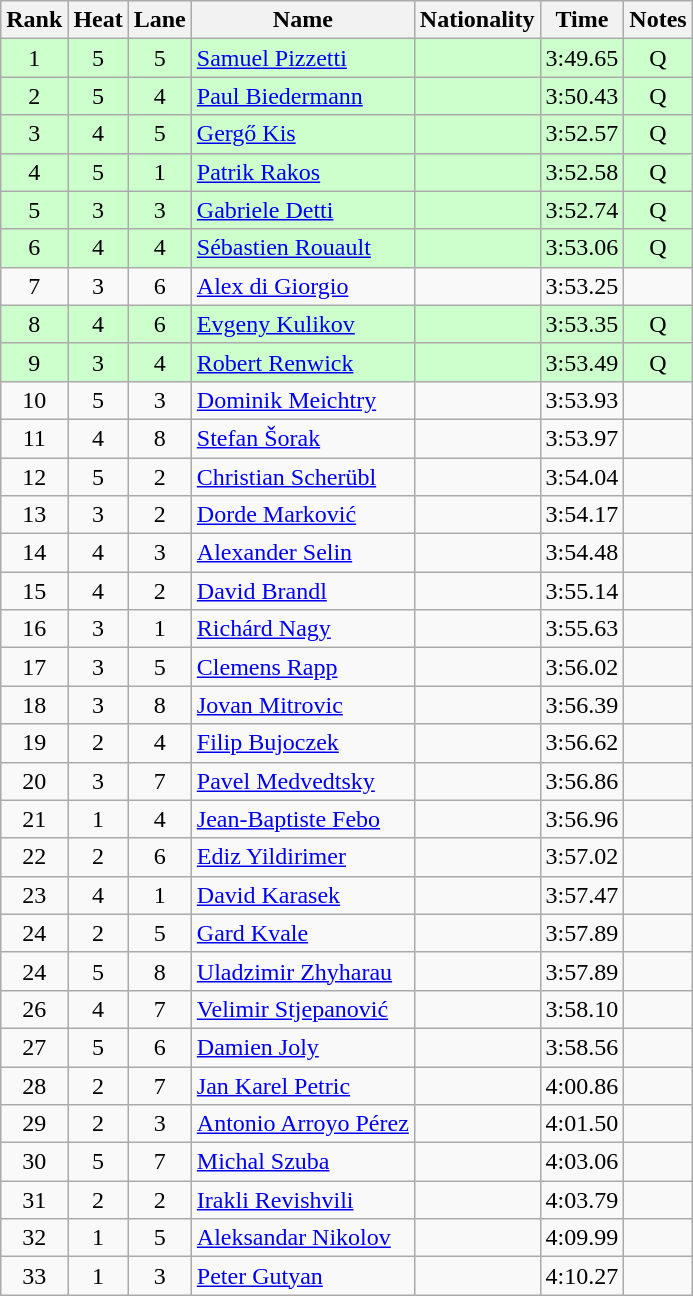<table class="wikitable sortable" style="text-align:center">
<tr>
<th>Rank</th>
<th>Heat</th>
<th>Lane</th>
<th>Name</th>
<th>Nationality</th>
<th>Time</th>
<th>Notes</th>
</tr>
<tr bgcolor=ccffcc>
<td>1</td>
<td>5</td>
<td>5</td>
<td align=left><a href='#'>Samuel Pizzetti</a></td>
<td align=left></td>
<td>3:49.65</td>
<td>Q</td>
</tr>
<tr bgcolor=ccffcc>
<td>2</td>
<td>5</td>
<td>4</td>
<td align=left><a href='#'>Paul Biedermann</a></td>
<td align=left></td>
<td>3:50.43</td>
<td>Q</td>
</tr>
<tr bgcolor=ccffcc>
<td>3</td>
<td>4</td>
<td>5</td>
<td align=left><a href='#'>Gergő Kis</a></td>
<td align=left></td>
<td>3:52.57</td>
<td>Q</td>
</tr>
<tr bgcolor=ccffcc>
<td>4</td>
<td>5</td>
<td>1</td>
<td align=left><a href='#'>Patrik Rakos</a></td>
<td align=left></td>
<td>3:52.58</td>
<td>Q</td>
</tr>
<tr bgcolor=ccffcc>
<td>5</td>
<td>3</td>
<td>3</td>
<td align=left><a href='#'>Gabriele Detti</a></td>
<td align=left></td>
<td>3:52.74</td>
<td>Q</td>
</tr>
<tr bgcolor=ccffcc>
<td>6</td>
<td>4</td>
<td>4</td>
<td align=left><a href='#'>Sébastien Rouault</a></td>
<td align=left></td>
<td>3:53.06</td>
<td>Q</td>
</tr>
<tr>
<td>7</td>
<td>3</td>
<td>6</td>
<td align=left><a href='#'>Alex di Giorgio</a></td>
<td align=left></td>
<td>3:53.25</td>
<td></td>
</tr>
<tr bgcolor=ccffcc>
<td>8</td>
<td>4</td>
<td>6</td>
<td align=left><a href='#'>Evgeny Kulikov</a></td>
<td align=left></td>
<td>3:53.35</td>
<td>Q</td>
</tr>
<tr bgcolor=ccffcc>
<td>9</td>
<td>3</td>
<td>4</td>
<td align=left><a href='#'>Robert Renwick</a></td>
<td align=left></td>
<td>3:53.49</td>
<td>Q</td>
</tr>
<tr>
<td>10</td>
<td>5</td>
<td>3</td>
<td align=left><a href='#'>Dominik Meichtry</a></td>
<td align=left></td>
<td>3:53.93</td>
<td></td>
</tr>
<tr>
<td>11</td>
<td>4</td>
<td>8</td>
<td align=left><a href='#'>Stefan Šorak</a></td>
<td align=left></td>
<td>3:53.97</td>
<td></td>
</tr>
<tr>
<td>12</td>
<td>5</td>
<td>2</td>
<td align=left><a href='#'>Christian Scherübl</a></td>
<td align=left></td>
<td>3:54.04</td>
<td></td>
</tr>
<tr>
<td>13</td>
<td>3</td>
<td>2</td>
<td align=left><a href='#'>Dorde Marković</a></td>
<td align=left></td>
<td>3:54.17</td>
<td></td>
</tr>
<tr>
<td>14</td>
<td>4</td>
<td>3</td>
<td align=left><a href='#'>Alexander Selin</a></td>
<td align=left></td>
<td>3:54.48</td>
<td></td>
</tr>
<tr>
<td>15</td>
<td>4</td>
<td>2</td>
<td align=left><a href='#'>David Brandl</a></td>
<td align=left></td>
<td>3:55.14</td>
<td></td>
</tr>
<tr>
<td>16</td>
<td>3</td>
<td>1</td>
<td align=left><a href='#'>Richárd Nagy</a></td>
<td align=left></td>
<td>3:55.63</td>
<td></td>
</tr>
<tr>
<td>17</td>
<td>3</td>
<td>5</td>
<td align=left><a href='#'>Clemens Rapp</a></td>
<td align=left></td>
<td>3:56.02</td>
<td></td>
</tr>
<tr>
<td>18</td>
<td>3</td>
<td>8</td>
<td align=left><a href='#'>Jovan Mitrovic</a></td>
<td align=left></td>
<td>3:56.39</td>
<td></td>
</tr>
<tr>
<td>19</td>
<td>2</td>
<td>4</td>
<td align=left><a href='#'>Filip Bujoczek</a></td>
<td align=left></td>
<td>3:56.62</td>
<td></td>
</tr>
<tr>
<td>20</td>
<td>3</td>
<td>7</td>
<td align=left><a href='#'>Pavel Medvedtsky</a></td>
<td align=left></td>
<td>3:56.86</td>
<td></td>
</tr>
<tr>
<td>21</td>
<td>1</td>
<td>4</td>
<td align=left><a href='#'>Jean-Baptiste Febo</a></td>
<td align=left></td>
<td>3:56.96</td>
<td></td>
</tr>
<tr>
<td>22</td>
<td>2</td>
<td>6</td>
<td align=left><a href='#'>Ediz Yildirimer</a></td>
<td align=left></td>
<td>3:57.02</td>
<td></td>
</tr>
<tr>
<td>23</td>
<td>4</td>
<td>1</td>
<td align=left><a href='#'>David Karasek</a></td>
<td align=left></td>
<td>3:57.47</td>
<td></td>
</tr>
<tr>
<td>24</td>
<td>2</td>
<td>5</td>
<td align=left><a href='#'>Gard Kvale</a></td>
<td align=left></td>
<td>3:57.89</td>
<td></td>
</tr>
<tr>
<td>24</td>
<td>5</td>
<td>8</td>
<td align=left><a href='#'>Uladzimir Zhyharau</a></td>
<td align=left></td>
<td>3:57.89</td>
<td></td>
</tr>
<tr>
<td>26</td>
<td>4</td>
<td>7</td>
<td align=left><a href='#'>Velimir Stjepanović</a></td>
<td align=left></td>
<td>3:58.10</td>
<td></td>
</tr>
<tr>
<td>27</td>
<td>5</td>
<td>6</td>
<td align=left><a href='#'>Damien Joly</a></td>
<td align=left></td>
<td>3:58.56</td>
<td></td>
</tr>
<tr>
<td>28</td>
<td>2</td>
<td>7</td>
<td align=left><a href='#'>Jan Karel Petric</a></td>
<td align=left></td>
<td>4:00.86</td>
<td></td>
</tr>
<tr>
<td>29</td>
<td>2</td>
<td>3</td>
<td align=left><a href='#'>Antonio Arroyo Pérez</a></td>
<td align=left></td>
<td>4:01.50</td>
<td></td>
</tr>
<tr>
<td>30</td>
<td>5</td>
<td>7</td>
<td align=left><a href='#'>Michal Szuba</a></td>
<td align=left></td>
<td>4:03.06</td>
<td></td>
</tr>
<tr>
<td>31</td>
<td>2</td>
<td>2</td>
<td align=left><a href='#'>Irakli Revishvili</a></td>
<td align=left></td>
<td>4:03.79</td>
<td></td>
</tr>
<tr>
<td>32</td>
<td>1</td>
<td>5</td>
<td align=left><a href='#'>Aleksandar Nikolov</a></td>
<td align=left></td>
<td>4:09.99</td>
<td></td>
</tr>
<tr>
<td>33</td>
<td>1</td>
<td>3</td>
<td align=left><a href='#'>Peter Gutyan</a></td>
<td align=left></td>
<td>4:10.27</td>
<td></td>
</tr>
</table>
